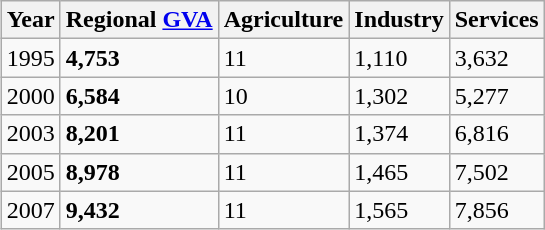<table class="wikitable" style="float: right; clear: left; margin-left: 20px;">
<tr>
<th>Year</th>
<th>Regional <a href='#'>GVA</a></th>
<th>Agriculture</th>
<th>Industry</th>
<th>Services</th>
</tr>
<tr>
<td>1995</td>
<td><strong>4,753</strong></td>
<td>11</td>
<td>1,110</td>
<td>3,632</td>
</tr>
<tr>
<td>2000</td>
<td><strong>6,584</strong></td>
<td>10</td>
<td>1,302</td>
<td>5,277</td>
</tr>
<tr>
<td>2003</td>
<td><strong>8,201</strong></td>
<td>11</td>
<td>1,374</td>
<td>6,816</td>
</tr>
<tr>
<td>2005</td>
<td><strong>8,978</strong></td>
<td>11</td>
<td>1,465</td>
<td>7,502</td>
</tr>
<tr>
<td>2007</td>
<td><strong>9,432</strong></td>
<td>11</td>
<td>1,565</td>
<td>7,856</td>
</tr>
</table>
